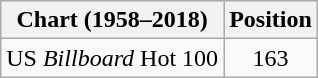<table class="wikitable plainrowheaders">
<tr>
<th>Chart (1958–2018)</th>
<th>Position</th>
</tr>
<tr>
<td>US <em>Billboard</em> Hot 100</td>
<td style="text-align:center;">163</td>
</tr>
</table>
